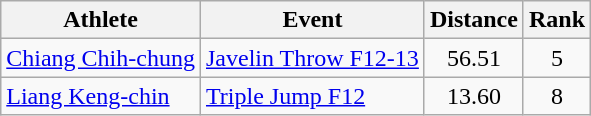<table class="wikitable">
<tr>
<th>Athlete</th>
<th>Event</th>
<th>Distance</th>
<th>Rank</th>
</tr>
<tr align=center>
<td align=left><a href='#'>Chiang Chih-chung</a></td>
<td align=left><a href='#'>Javelin Throw F12-13</a></td>
<td>56.51</td>
<td>5</td>
</tr>
<tr align=center>
<td align=left><a href='#'>Liang Keng-chin</a></td>
<td align=left><a href='#'>Triple Jump F12</a></td>
<td>13.60</td>
<td>8</td>
</tr>
</table>
